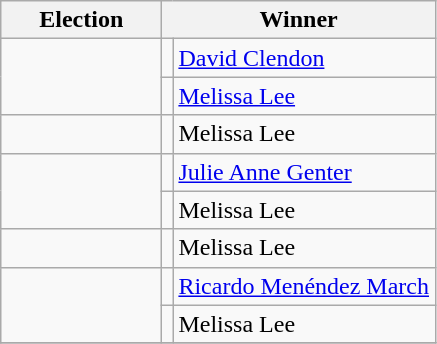<table class=wikitable>
<tr>
<th width=100>Election</th>
<th width=175 colspan=2>Winner</th>
</tr>
<tr>
<td rowspan=2></td>
<td bgcolor=></td>
<td><a href='#'>David Clendon</a></td>
</tr>
<tr>
<td bgcolor=></td>
<td><a href='#'>Melissa Lee</a></td>
</tr>
<tr>
<td></td>
<td bgcolor=></td>
<td>Melissa Lee</td>
</tr>
<tr>
<td rowspan=2></td>
<td bgcolor=></td>
<td><a href='#'>Julie Anne Genter</a></td>
</tr>
<tr>
<td bgcolor=></td>
<td>Melissa Lee</td>
</tr>
<tr>
<td></td>
<td bgcolor=></td>
<td>Melissa Lee</td>
</tr>
<tr>
<td rowspan=2></td>
<td bgcolor=></td>
<td><a href='#'>Ricardo Menéndez March</a></td>
</tr>
<tr>
<td bgcolor=></td>
<td>Melissa Lee</td>
</tr>
<tr>
</tr>
</table>
